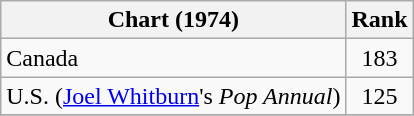<table class="wikitable">
<tr>
<th>Chart (1974)</th>
<th style="text-align:center;">Rank</th>
</tr>
<tr>
<td>Canada </td>
<td style="text-align:center;">183</td>
</tr>
<tr>
<td>U.S. (<a href='#'>Joel Whitburn</a>'s <em>Pop Annual</em>)</td>
<td style="text-align:center;">125</td>
</tr>
<tr>
</tr>
</table>
